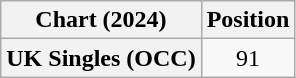<table class="wikitable plainrowheaders" style="text-align:center">
<tr>
<th>Chart (2024)</th>
<th>Position</th>
</tr>
<tr>
<th scope="row">UK Singles (OCC)</th>
<td style="text-align:center;">91</td>
</tr>
</table>
